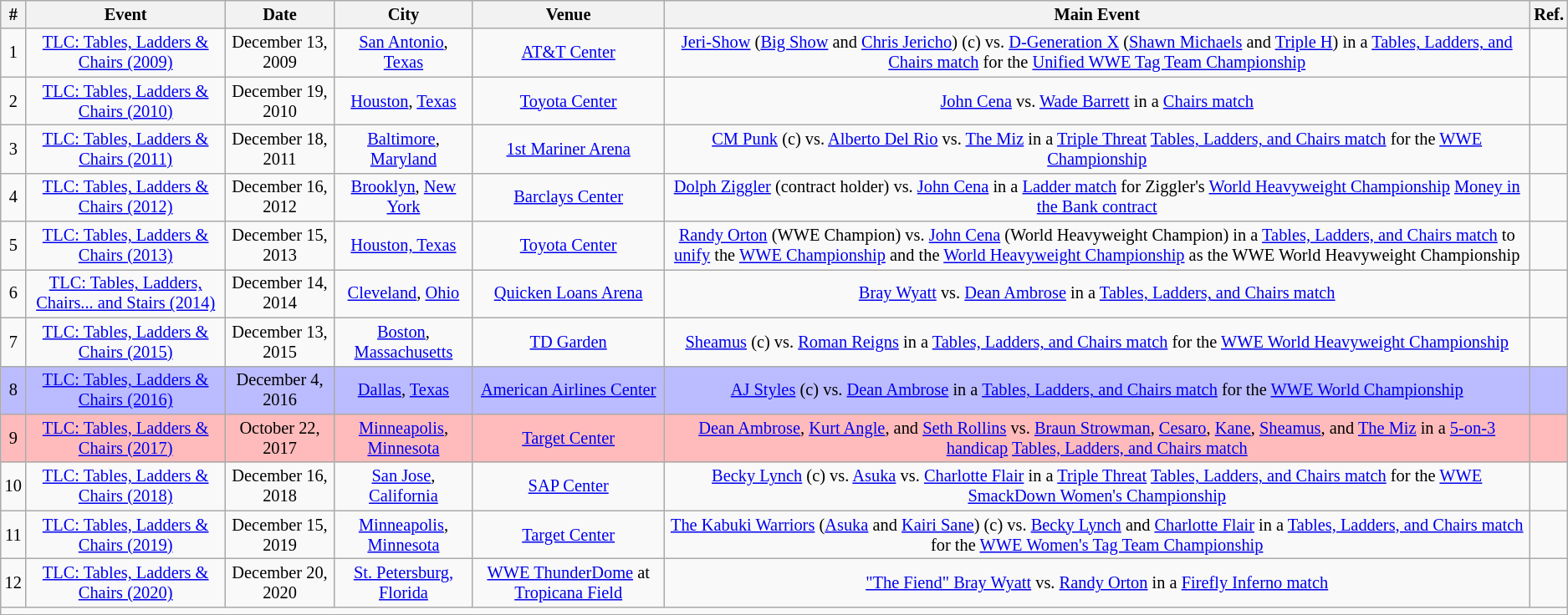<table class="sortable wikitable succession-box" style="font-size:85%; text-align:center;">
<tr>
<th>#</th>
<th>Event</th>
<th>Date</th>
<th>City</th>
<th>Venue</th>
<th>Main Event</th>
<th>Ref.</th>
</tr>
<tr>
<td>1</td>
<td><a href='#'>TLC: Tables, Ladders & Chairs (2009)</a></td>
<td>December 13, 2009</td>
<td><a href='#'>San Antonio</a>, <a href='#'>Texas</a></td>
<td><a href='#'>AT&T Center</a></td>
<td><a href='#'>Jeri-Show</a> (<a href='#'>Big Show</a> and <a href='#'>Chris Jericho</a>) (c) vs. <a href='#'>D-Generation X</a> (<a href='#'>Shawn Michaels</a> and <a href='#'>Triple H</a>) in a <a href='#'>Tables, Ladders, and Chairs match</a> for the <a href='#'>Unified WWE Tag Team Championship</a></td>
<td></td>
</tr>
<tr>
<td>2</td>
<td><a href='#'>TLC: Tables, Ladders & Chairs (2010)</a></td>
<td>December 19, 2010</td>
<td><a href='#'>Houston</a>, <a href='#'>Texas</a></td>
<td><a href='#'>Toyota Center</a></td>
<td><a href='#'>John Cena</a> vs. <a href='#'>Wade Barrett</a> in a <a href='#'>Chairs match</a></td>
<td></td>
</tr>
<tr>
<td>3</td>
<td><a href='#'>TLC: Tables, Ladders & Chairs (2011)</a></td>
<td>December 18, 2011</td>
<td><a href='#'>Baltimore</a>, <a href='#'>Maryland</a></td>
<td><a href='#'>1st Mariner Arena</a></td>
<td><a href='#'>CM Punk</a> (c) vs. <a href='#'>Alberto Del Rio</a> vs. <a href='#'>The Miz</a> in a <a href='#'>Triple Threat</a> <a href='#'>Tables, Ladders, and Chairs match</a> for the <a href='#'>WWE Championship</a></td>
<td></td>
</tr>
<tr>
<td>4</td>
<td><a href='#'>TLC: Tables, Ladders & Chairs (2012)</a></td>
<td>December 16, 2012</td>
<td><a href='#'>Brooklyn</a>, <a href='#'>New York</a></td>
<td><a href='#'>Barclays Center</a></td>
<td><a href='#'>Dolph Ziggler</a> (contract holder) vs. <a href='#'>John Cena</a> in a <a href='#'>Ladder match</a> for Ziggler's <a href='#'>World Heavyweight Championship</a> <a href='#'>Money in the Bank contract</a></td>
<td></td>
</tr>
<tr>
<td>5</td>
<td><a href='#'>TLC: Tables, Ladders & Chairs (2013)</a></td>
<td>December 15, 2013</td>
<td><a href='#'>Houston, Texas</a></td>
<td><a href='#'>Toyota Center</a></td>
<td><a href='#'>Randy Orton</a> (WWE Champion) vs. <a href='#'>John Cena</a> (World Heavyweight Champion) in a <a href='#'>Tables, Ladders, and Chairs match</a> to <a href='#'>unify</a> the <a href='#'>WWE Championship</a> and the <a href='#'>World Heavyweight Championship</a> as the WWE World Heavyweight Championship</td>
<td></td>
</tr>
<tr>
<td>6</td>
<td><a href='#'>TLC: Tables, Ladders, Chairs... and Stairs (2014)</a></td>
<td>December 14, 2014</td>
<td><a href='#'>Cleveland</a>, <a href='#'>Ohio</a></td>
<td><a href='#'>Quicken Loans Arena</a></td>
<td><a href='#'>Bray Wyatt</a> vs. <a href='#'>Dean Ambrose</a> in a <a href='#'>Tables, Ladders, and Chairs match</a></td>
<td></td>
</tr>
<tr>
<td>7</td>
<td><a href='#'>TLC: Tables, Ladders & Chairs (2015)</a></td>
<td>December 13, 2015</td>
<td><a href='#'>Boston</a>, <a href='#'>Massachusetts</a></td>
<td><a href='#'>TD Garden</a></td>
<td><a href='#'>Sheamus</a> (c) vs. <a href='#'>Roman Reigns</a> in a <a href='#'>Tables, Ladders, and Chairs match</a> for the <a href='#'>WWE World Heavyweight Championship</a></td>
<td></td>
</tr>
<tr style="background: #BBF">
<td>8</td>
<td><a href='#'>TLC: Tables, Ladders & Chairs (2016)</a></td>
<td>December 4, 2016</td>
<td><a href='#'>Dallas</a>, <a href='#'>Texas</a></td>
<td><a href='#'>American Airlines Center</a></td>
<td><a href='#'>AJ Styles</a> (c) vs. <a href='#'>Dean Ambrose</a> in a <a href='#'>Tables, Ladders, and Chairs match</a> for the <a href='#'>WWE World Championship</a></td>
<td></td>
</tr>
<tr style="background: #FBB;">
<td>9</td>
<td><a href='#'>TLC: Tables, Ladders & Chairs (2017)</a></td>
<td>October 22, 2017</td>
<td><a href='#'>Minneapolis</a>, <a href='#'>Minnesota</a></td>
<td><a href='#'>Target Center</a></td>
<td><a href='#'>Dean Ambrose</a>, <a href='#'>Kurt Angle</a>, and <a href='#'>Seth Rollins</a> vs. <a href='#'>Braun Strowman</a>, <a href='#'>Cesaro</a>, <a href='#'>Kane</a>, <a href='#'>Sheamus</a>, and <a href='#'>The Miz</a> in a <a href='#'>5-on-3 handicap</a> <a href='#'>Tables, Ladders, and Chairs match</a></td>
<td></td>
</tr>
<tr>
<td>10</td>
<td><a href='#'>TLC: Tables, Ladders & Chairs (2018)</a></td>
<td>December 16, 2018</td>
<td><a href='#'>San Jose</a>, <a href='#'>California</a></td>
<td><a href='#'>SAP Center</a></td>
<td><a href='#'>Becky Lynch</a> (c) vs. <a href='#'>Asuka</a> vs. <a href='#'>Charlotte Flair</a> in a <a href='#'>Triple Threat</a> <a href='#'>Tables, Ladders, and Chairs match</a> for the <a href='#'>WWE SmackDown Women's Championship</a></td>
<td></td>
</tr>
<tr>
<td>11</td>
<td><a href='#'>TLC: Tables, Ladders & Chairs (2019)</a></td>
<td>December 15, 2019</td>
<td><a href='#'>Minneapolis</a>, <a href='#'>Minnesota</a></td>
<td><a href='#'>Target Center</a></td>
<td><a href='#'>The Kabuki Warriors</a> (<a href='#'>Asuka</a> and <a href='#'>Kairi Sane</a>) (c) vs. <a href='#'>Becky Lynch</a> and <a href='#'>Charlotte Flair</a> in a <a href='#'>Tables, Ladders, and Chairs match</a> for the <a href='#'>WWE Women's Tag Team Championship</a></td>
<td></td>
</tr>
<tr>
<td>12</td>
<td><a href='#'>TLC: Tables, Ladders & Chairs (2020)</a></td>
<td>December 20, 2020</td>
<td><a href='#'>St. Petersburg, Florida</a></td>
<td><a href='#'>WWE ThunderDome</a> at <a href='#'>Tropicana Field</a></td>
<td><a href='#'>"The Fiend" Bray Wyatt</a> vs. <a href='#'>Randy Orton</a> in a <a href='#'>Firefly Inferno match</a></td>
<td></td>
</tr>
<tr>
<td colspan="10"></td>
</tr>
<tr>
</tr>
</table>
